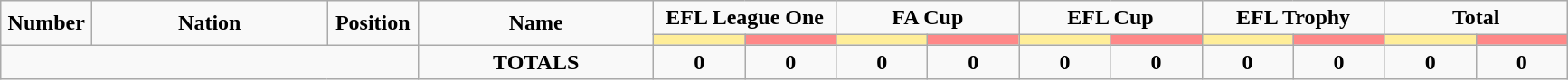<table class="wikitable" style="text-align: center;">
<tr>
<td rowspan="2" width="60" align="center"><strong>Number</strong></td>
<td rowspan="2" width="15%" align="center"><strong>Nation</strong></td>
<td rowspan="2" width="60" align="center"><strong>Position</strong></td>
<td rowspan="2" width="15%" align="center"><strong>Name</strong></td>
<td colspan="2" align="center"><strong>EFL League One</strong></td>
<td colspan="2" align="center"><strong>FA Cup</strong></td>
<td colspan="2" align="center"><strong>EFL Cup</strong></td>
<td colspan="2" align="center"><strong>EFL Trophy</strong></td>
<td colspan="2" align="center"><strong>Total</strong></td>
</tr>
<tr>
<th width=60 style="background: #FFEE99"></th>
<th width=60 style="background: #FF8888"></th>
<th width=60 style="background: #FFEE99"></th>
<th width=60 style="background: #FF8888"></th>
<th width=60 style="background: #FFEE99"></th>
<th width=60 style="background: #FF8888"></th>
<th width=60 style="background: #FFEE99"></th>
<th width=60 style="background: #FF8888"></th>
<th width=60 style="background: #FFEE99"></th>
<th width=60 style="background: #FF8888"></th>
</tr>
<tr>
<td colspan="3"></td>
<td><strong>TOTALS</strong></td>
<td><strong>0</strong></td>
<td><strong>0</strong></td>
<td><strong>0</strong></td>
<td><strong>0</strong></td>
<td><strong>0</strong></td>
<td><strong>0</strong></td>
<td><strong>0</strong></td>
<td><strong>0</strong></td>
<td><strong>0</strong></td>
<td><strong>0</strong></td>
</tr>
</table>
